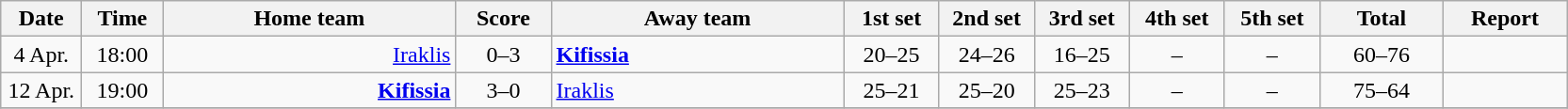<table class="wikitable" style="text-align: center; font-size:100%">
<tr>
<th width="50">Date</th>
<th width="50">Time</th>
<th width="200">Home team</th>
<th width="60">Score</th>
<th width="200">Away team</th>
<th width="60">1st set</th>
<th width="60">2nd set</th>
<th width="60">3rd set</th>
<th width="60">4th set</th>
<th width="60">5th set</th>
<th width="80">Total</th>
<th width="80">Report</th>
</tr>
<tr>
<td>4 Apr.</td>
<td>18:00</td>
<td align=right><a href='#'>Iraklis</a></td>
<td>0–3</td>
<td align=left><strong><a href='#'>Kifissia</a></strong></td>
<td>20–25</td>
<td>24–26</td>
<td>16–25</td>
<td>–</td>
<td>–</td>
<td>60–76</td>
<td></td>
</tr>
<tr>
<td>12 Apr.</td>
<td>19:00</td>
<td align=right><strong><a href='#'>Kifissia</a></strong></td>
<td>3–0</td>
<td align=left><a href='#'>Iraklis</a></td>
<td>25–21</td>
<td>25–20</td>
<td>25–23</td>
<td>–</td>
<td>–</td>
<td>75–64</td>
<td></td>
</tr>
<tr>
</tr>
</table>
